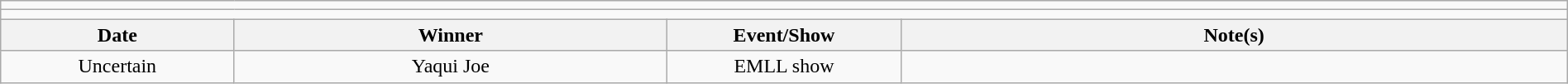<table class="wikitable" style="text-align:center; width:100%;">
<tr>
<td colspan=5></td>
</tr>
<tr>
<td colspan=5><strong></strong></td>
</tr>
<tr>
<th width=14%>Date</th>
<th width=26%>Winner</th>
<th width=14%>Event/Show</th>
<th width=40%>Note(s)</th>
</tr>
<tr>
<td>Uncertain</td>
<td>Yaqui Joe</td>
<td>EMLL show</td>
<td align=left></td>
</tr>
</table>
